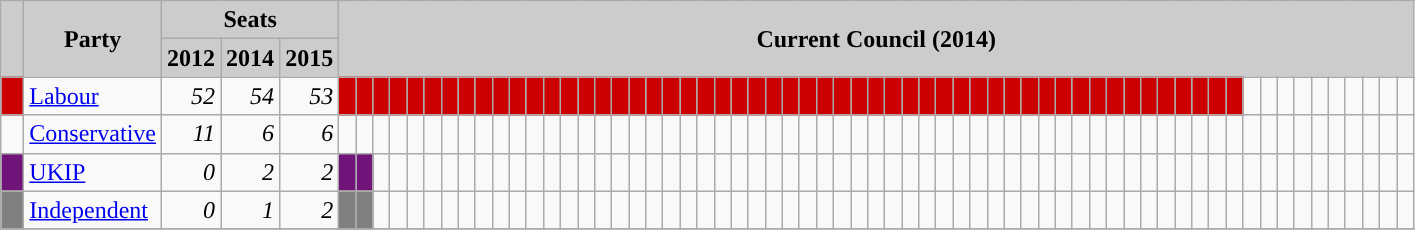<table class="wikitable">
<tr>
<th style="background:#ccc" rowspan="2">  </th>
<th style="background:#ccc" rowspan="2">Party</th>
<th style="background:#ccc" colspan="3">Seats</th>
<th style="background:#ccc" colspan="63" rowspan="2">Current Council (2014)</th>
</tr>
<tr>
<th style="background:#ccc">2012</th>
<th style="background:#ccc">2014</th>
<th style="background:#ccc">2015</th>
</tr>
<tr>
<td style="background:#c00"> </td>
<td><a href='#'>Labour</a></td>
<td style="text-align: right"><em>52</em></td>
<td style="text-align: right"><em>54</em></td>
<td style="text-align: right"><em>53</em></td>
<td style="background:#c00"> </td>
<td style="background:#c00"> </td>
<td style="background:#c00"> </td>
<td style="background:#c00"> </td>
<td style="background:#c00"> </td>
<td style="background:#c00"> </td>
<td style="background:#c00"> </td>
<td style="background:#c00"> </td>
<td style="background:#c00"> </td>
<td style="background:#c00"> </td>
<td style="background:#c00"> </td>
<td style="background:#c00"> </td>
<td style="background:#c00"> </td>
<td style="background:#c00"> </td>
<td style="background:#c00"> </td>
<td style="background:#c00"> </td>
<td style="background:#c00"> </td>
<td style="background:#c00"> </td>
<td style="background:#c00"> </td>
<td style="background:#c00"> </td>
<td style="background:#c00"> </td>
<td style="background:#c00"> </td>
<td style="background:#c00"> </td>
<td style="background:#c00"> </td>
<td style="background:#c00"> </td>
<td style="background:#c00"> </td>
<td style="background:#c00"> </td>
<td style="background:#c00"> </td>
<td style="background:#c00"> </td>
<td style="background:#c00"> </td>
<td style="background:#c00"> </td>
<td style="background:#c00"> </td>
<td style="background:#c00"> </td>
<td style="background:#c00"> </td>
<td style="background:#c00"> </td>
<td style="background:#c00"> </td>
<td style="background:#c00"> </td>
<td style="background:#c00"> </td>
<td style="background:#c00"> </td>
<td style="background:#c00"> </td>
<td style="background:#c00"> </td>
<td style="background:#c00"> </td>
<td style="background:#c00"> </td>
<td style="background:#c00"> </td>
<td style="background:#c00"> </td>
<td style="background:#c00"> </td>
<td style="background:#c00"> </td>
<td style="background:#c00"> </td>
<td style="background:#c00"> </td>
<td style="background:#c00"> </td>
<td style="background:#c00"> </td>
<td style="background:#c00"> </td>
<td style="background:#c00"> </td>
<td> </td>
<td> </td>
<td> </td>
<td> </td>
<td> </td>
<td> </td>
<td> </td>
<td> </td>
<td> </td>
<td> </td>
</tr>
<tr>
<td style="background: "> </td>
<td><a href='#'>Conservative</a></td>
<td style="text-align: right"><em>11</em></td>
<td style="text-align: right"><em>6</em></td>
<td style="text-align: right"><em>6</em></td>
<td style="background: "> </td>
<td style="background: "> </td>
<td style="background: "> </td>
<td style="background: "> </td>
<td style="background: "> </td>
<td style="background: "> </td>
<td> </td>
<td> </td>
<td> </td>
<td> </td>
<td> </td>
<td> </td>
<td> </td>
<td> </td>
<td> </td>
<td> </td>
<td> </td>
<td> </td>
<td> </td>
<td> </td>
<td> </td>
<td> </td>
<td> </td>
<td> </td>
<td> </td>
<td> </td>
<td> </td>
<td> </td>
<td> </td>
<td> </td>
<td> </td>
<td> </td>
<td> </td>
<td> </td>
<td> </td>
<td> </td>
<td> </td>
<td> </td>
<td> </td>
<td> </td>
<td> </td>
<td> </td>
<td> </td>
<td> </td>
<td> </td>
<td> </td>
<td> </td>
<td> </td>
<td> </td>
<td> </td>
<td> </td>
<td> </td>
<td> </td>
<td> </td>
<td> </td>
<td> </td>
<td> </td>
<td> </td>
<td> </td>
<td> </td>
<td> </td>
<td> </td>
<td> </td>
</tr>
<tr>
<td style="background:#70147A"> </td>
<td><a href='#'>UKIP</a></td>
<td style="text-align: right"><em>0</em></td>
<td style="text-align: right"><em>2</em></td>
<td style="text-align: right"><em>2</em></td>
<td style="background:#70147A"> </td>
<td style="background:#70147A"> </td>
<td> </td>
<td> </td>
<td> </td>
<td> </td>
<td> </td>
<td> </td>
<td> </td>
<td> </td>
<td> </td>
<td> </td>
<td> </td>
<td> </td>
<td> </td>
<td> </td>
<td> </td>
<td> </td>
<td> </td>
<td> </td>
<td> </td>
<td> </td>
<td> </td>
<td> </td>
<td> </td>
<td> </td>
<td> </td>
<td> </td>
<td> </td>
<td> </td>
<td> </td>
<td> </td>
<td> </td>
<td> </td>
<td> </td>
<td> </td>
<td> </td>
<td> </td>
<td> </td>
<td> </td>
<td> </td>
<td> </td>
<td> </td>
<td> </td>
<td> </td>
<td> </td>
<td> </td>
<td> </td>
<td> </td>
<td> </td>
<td> </td>
<td> </td>
<td> </td>
<td> </td>
<td> </td>
<td> </td>
<td> </td>
<td> </td>
<td> </td>
<td> </td>
<td> </td>
<td> </td>
<td> </td>
</tr>
<tr>
<td style="background:gray"> </td>
<td><a href='#'>Independent</a></td>
<td style="text-align: right"><em>0</em></td>
<td style="text-align: right"><em>1</em></td>
<td style="text-align: right"><em>2</em></td>
<td style="background:gray"> </td>
<td style="background:gray"> </td>
<td> </td>
<td> </td>
<td> </td>
<td> </td>
<td> </td>
<td> </td>
<td> </td>
<td> </td>
<td> </td>
<td> </td>
<td> </td>
<td> </td>
<td> </td>
<td> </td>
<td> </td>
<td> </td>
<td> </td>
<td> </td>
<td> </td>
<td> </td>
<td> </td>
<td> </td>
<td> </td>
<td> </td>
<td> </td>
<td> </td>
<td> </td>
<td> </td>
<td> </td>
<td> </td>
<td> </td>
<td> </td>
<td> </td>
<td> </td>
<td> </td>
<td> </td>
<td> </td>
<td> </td>
<td> </td>
<td> </td>
<td> </td>
<td> </td>
<td> </td>
<td> </td>
<td> </td>
<td> </td>
<td> </td>
<td> </td>
<td> </td>
<td> </td>
<td> </td>
<td> </td>
<td> </td>
<td> </td>
<td> </td>
<td> </td>
<td> </td>
<td> </td>
<td> </td>
<td> </td>
<td> </td>
</tr>
<tr>
</tr>
</table>
